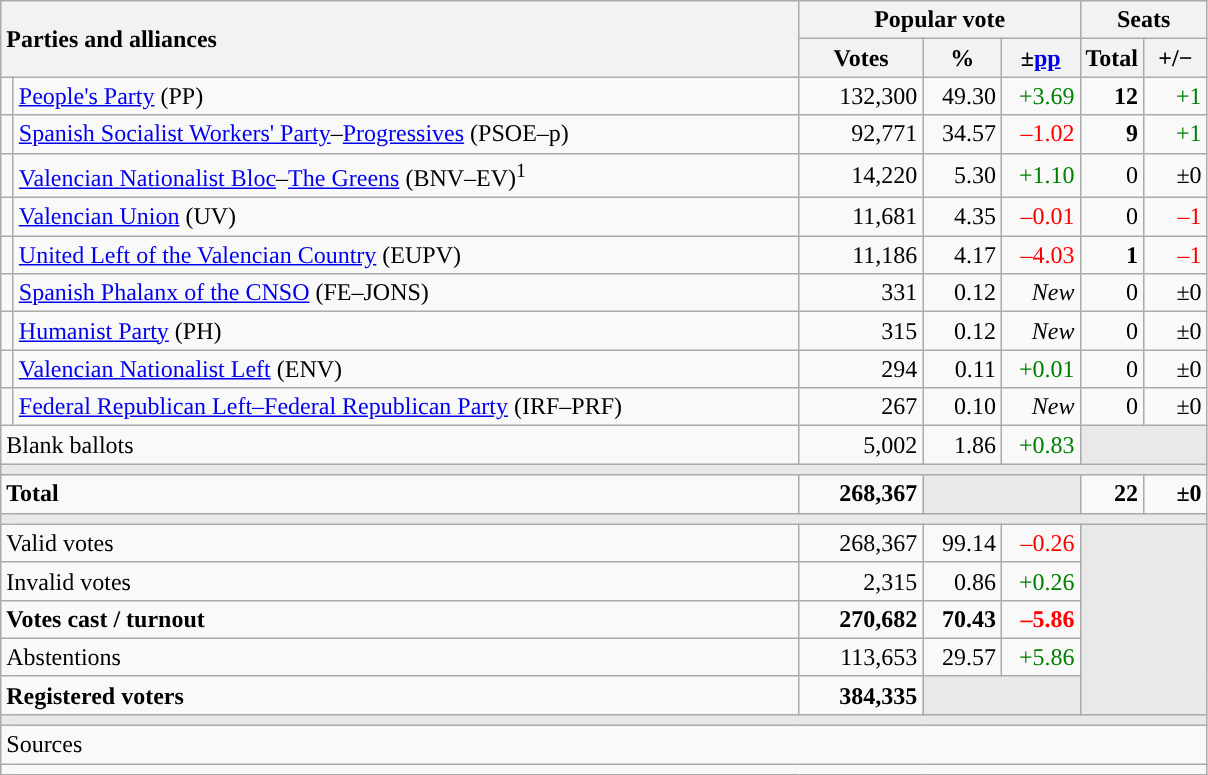<table class="wikitable" style="text-align:right;">
<tr>
<th style="text-align:left;" rowspan="2" colspan="2" width="525">Parties and alliances</th>
<th colspan="3">Popular vote</th>
<th colspan="2">Seats</th>
</tr>
<tr>
<th width="75">Votes</th>
<th width="45">%</th>
<th width="45">±<a href='#'>pp</a></th>
<th width="35">Total</th>
<th width="35">+/−</th>
</tr>
<tr>
<td width="1" style="color:inherit;background:"></td>
<td align="left"><a href='#'>People's Party</a> (PP)</td>
<td>132,300</td>
<td>49.30</td>
<td style="color:green;">+3.69</td>
<td><strong>12</strong></td>
<td style="color:green;">+1</td>
</tr>
<tr>
<td style="color:inherit;background:"></td>
<td align="left"><a href='#'>Spanish Socialist Workers' Party</a>–<a href='#'>Progressives</a> (PSOE–p)</td>
<td>92,771</td>
<td>34.57</td>
<td style="color:red;">–1.02</td>
<td><strong>9</strong></td>
<td style="color:green;">+1</td>
</tr>
<tr>
<td style="color:inherit;background:"></td>
<td align="left"><a href='#'>Valencian Nationalist Bloc</a>–<a href='#'>The Greens</a> (BNV–EV)<sup>1</sup></td>
<td>14,220</td>
<td>5.30</td>
<td style="color:green;">+1.10</td>
<td>0</td>
<td>±0</td>
</tr>
<tr>
<td style="color:inherit;background:"></td>
<td align="left"><a href='#'>Valencian Union</a> (UV)</td>
<td>11,681</td>
<td>4.35</td>
<td style="color:red;">–0.01</td>
<td>0</td>
<td style="color:red;">–1</td>
</tr>
<tr>
<td style="color:inherit;background:"></td>
<td align="left"><a href='#'>United Left of the Valencian Country</a> (EUPV)</td>
<td>11,186</td>
<td>4.17</td>
<td style="color:red;">–4.03</td>
<td><strong>1</strong></td>
<td style="color:red;">–1</td>
</tr>
<tr>
<td style="color:inherit;background:"></td>
<td align="left"><a href='#'>Spanish Phalanx of the CNSO</a> (FE–JONS)</td>
<td>331</td>
<td>0.12</td>
<td><em>New</em></td>
<td>0</td>
<td>±0</td>
</tr>
<tr>
<td style="color:inherit;background:"></td>
<td align="left"><a href='#'>Humanist Party</a> (PH)</td>
<td>315</td>
<td>0.12</td>
<td><em>New</em></td>
<td>0</td>
<td>±0</td>
</tr>
<tr>
<td style="color:inherit;background:"></td>
<td align="left"><a href='#'>Valencian Nationalist Left</a> (ENV)</td>
<td>294</td>
<td>0.11</td>
<td style="color:green;">+0.01</td>
<td>0</td>
<td>±0</td>
</tr>
<tr>
<td style="color:inherit;background:"></td>
<td align="left"><a href='#'>Federal Republican Left–Federal Republican Party</a> (IRF–PRF)</td>
<td>267</td>
<td>0.10</td>
<td><em>New</em></td>
<td>0</td>
<td>±0</td>
</tr>
<tr>
<td align="left" colspan="2">Blank ballots</td>
<td>5,002</td>
<td>1.86</td>
<td style="color:green;">+0.83</td>
<td bgcolor="#E9E9E9" colspan="2"></td>
</tr>
<tr>
<td colspan="7" bgcolor="#E9E9E9"></td>
</tr>
<tr style="font-weight:bold;">
<td align="left" colspan="2">Total</td>
<td>268,367</td>
<td bgcolor="#E9E9E9" colspan="2"></td>
<td>22</td>
<td>±0</td>
</tr>
<tr>
<td colspan="7" bgcolor="#E9E9E9"></td>
</tr>
<tr>
<td align="left" colspan="2">Valid votes</td>
<td>268,367</td>
<td>99.14</td>
<td style="color:red;">–0.26</td>
<td bgcolor="#E9E9E9" colspan="2" rowspan="5"></td>
</tr>
<tr>
<td align="left" colspan="2">Invalid votes</td>
<td>2,315</td>
<td>0.86</td>
<td style="color:green;">+0.26</td>
</tr>
<tr style="font-weight:bold;">
<td align="left" colspan="2">Votes cast / turnout</td>
<td>270,682</td>
<td>70.43</td>
<td style="color:red;">–5.86</td>
</tr>
<tr>
<td align="left" colspan="2">Abstentions</td>
<td>113,653</td>
<td>29.57</td>
<td style="color:green;">+5.86</td>
</tr>
<tr style="font-weight:bold;">
<td align="left" colspan="2">Registered voters</td>
<td>384,335</td>
<td bgcolor="#E9E9E9" colspan="2"></td>
</tr>
<tr>
<td colspan="7" bgcolor="#E9E9E9"></td>
</tr>
<tr>
<td align="left" colspan="7">Sources</td>
</tr>
<tr>
<td colspan="7" style="text-align:left; max-width:790px;"></td>
</tr>
</table>
